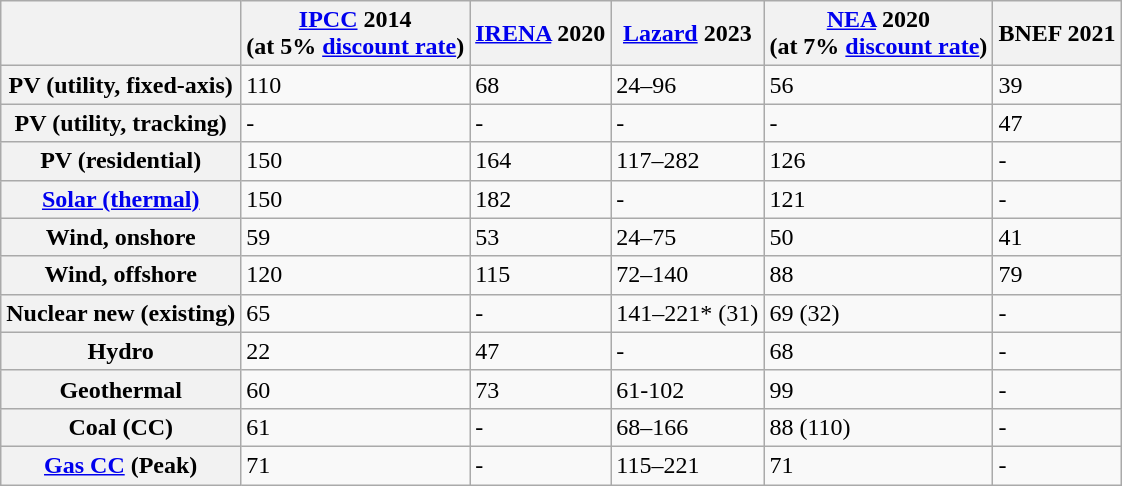<table class="wikitable">
<tr>
<th></th>
<th><a href='#'>IPCC</a> 2014<br>(at 5% <a href='#'>discount rate</a>)</th>
<th><a href='#'>IRENA</a> 2020</th>
<th><a href='#'>Lazard</a> 2023</th>
<th><a href='#'>NEA</a> 2020<br>(at 7% <a href='#'>discount rate</a>)</th>
<th>BNEF 2021</th>
</tr>
<tr>
<th>PV (utility, fixed-axis)</th>
<td>110</td>
<td>68</td>
<td>24–96</td>
<td>56</td>
<td>39</td>
</tr>
<tr>
<th>PV (utility, tracking)</th>
<td>-</td>
<td>-</td>
<td>-</td>
<td>-</td>
<td>47</td>
</tr>
<tr>
<th>PV (residential)</th>
<td>150</td>
<td>164</td>
<td>117–282</td>
<td>126</td>
<td>-</td>
</tr>
<tr>
<th><a href='#'>Solar (thermal)</a></th>
<td>150</td>
<td>182</td>
<td>-</td>
<td>121</td>
<td>-</td>
</tr>
<tr>
<th>Wind, onshore</th>
<td>59</td>
<td>53</td>
<td>24–75</td>
<td>50</td>
<td>41</td>
</tr>
<tr>
<th>Wind, offshore</th>
<td>120</td>
<td>115</td>
<td>72–140</td>
<td>88</td>
<td>79</td>
</tr>
<tr>
<th>Nuclear new (existing)</th>
<td>65</td>
<td>-</td>
<td>141–221* (31)</td>
<td>69 (32)</td>
<td>-</td>
</tr>
<tr>
<th>Hydro</th>
<td>22</td>
<td>47</td>
<td>-</td>
<td>68</td>
<td>-</td>
</tr>
<tr>
<th>Geothermal</th>
<td>60</td>
<td>73</td>
<td>61-102</td>
<td>99</td>
<td>-</td>
</tr>
<tr>
<th>Coal (CC)</th>
<td>61</td>
<td>-</td>
<td>68–166</td>
<td>88 (110)</td>
<td>-</td>
</tr>
<tr>
<th><a href='#'>Gas CC</a> (Peak)</th>
<td>71</td>
<td>-</td>
<td>115–221</td>
<td>71</td>
<td>-</td>
</tr>
</table>
